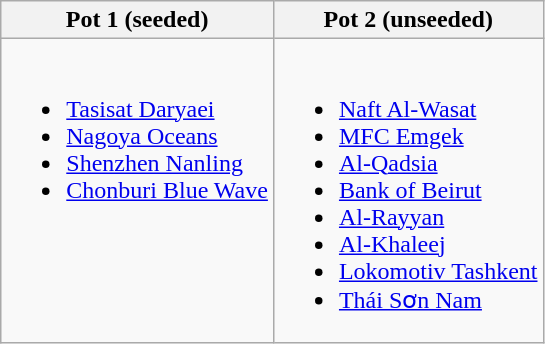<table class="wikitable">
<tr>
<th>Pot 1 (seeded)</th>
<th>Pot 2 (unseeded)</th>
</tr>
<tr>
<td valign=top><br><ul><li> <a href='#'>Tasisat Daryaei</a></li><li> <a href='#'>Nagoya Oceans</a></li><li> <a href='#'>Shenzhen Nanling</a></li><li> <a href='#'>Chonburi Blue Wave</a></li></ul></td>
<td><br><ul><li> <a href='#'>Naft Al-Wasat</a></li><li> <a href='#'>MFC Emgek</a></li><li> <a href='#'>Al-Qadsia</a></li><li> <a href='#'>Bank of Beirut</a></li><li> <a href='#'>Al-Rayyan</a></li><li> <a href='#'>Al-Khaleej</a></li><li> <a href='#'>Lokomotiv Tashkent</a></li><li> <a href='#'>Thái Sơn Nam</a></li></ul></td>
</tr>
</table>
